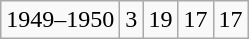<table class="wikitable">
<tr>
<td>1949–1950</td>
<td>3</td>
<td>19</td>
<td>17</td>
<td>17</td>
</tr>
</table>
